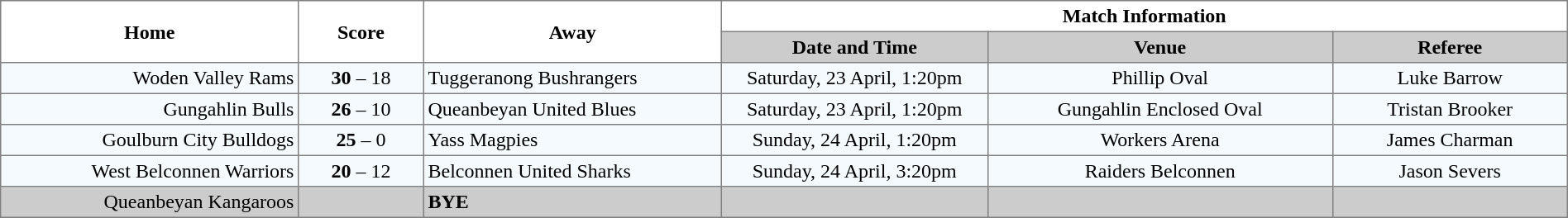<table border="1" cellpadding="3" cellspacing="0" width="100%" style="border-collapse:collapse;  text-align:center;">
<tr>
<th rowspan="2" width="19%">Home</th>
<th rowspan="2" width="8%">Score</th>
<th rowspan="2" width="19%">Away</th>
<th colspan="3">Match Information</th>
</tr>
<tr style="background:#CCCCCC">
<th width="17%">Date and Time</th>
<th width="22%">Venue</th>
<th width="50%">Referee</th>
</tr>
<tr style="text-align:center; background:#f5faff;">
<td align="right">Woden Valley Rams </td>
<td><strong>30</strong> – 18</td>
<td align="left"> Tuggeranong Bushrangers</td>
<td>Saturday, 23 April, 1:20pm</td>
<td>Phillip Oval</td>
<td>Luke Barrow</td>
</tr>
<tr style="text-align:center; background:#f5faff;">
<td align="right">Gungahlin Bulls </td>
<td><strong>26</strong> – 10</td>
<td align="left"> Queanbeyan United Blues</td>
<td>Saturday, 23 April, 1:20pm</td>
<td>Gungahlin Enclosed Oval</td>
<td>Tristan Brooker</td>
</tr>
<tr style="text-align:center; background:#f5faff;">
<td align="right">Goulburn City Bulldogs </td>
<td><strong>25</strong> – 0</td>
<td align="left"> Yass Magpies</td>
<td>Sunday, 24 April, 1:20pm</td>
<td>Workers Arena</td>
<td>James Charman</td>
</tr>
<tr style="text-align:center; background:#f5faff;">
<td align="right">West Belconnen Warriors </td>
<td><strong>20</strong> – 12</td>
<td align="left"> Belconnen United Sharks</td>
<td>Sunday, 24 April, 3:20pm</td>
<td>Raiders Belconnen</td>
<td>Jason Severs</td>
</tr>
<tr style="text-align:center; background:#CCCCCC;">
<td align="right">Queanbeyan Kangaroos </td>
<td></td>
<td align="left"><strong>BYE</strong></td>
<td></td>
<td></td>
<td></td>
</tr>
</table>
